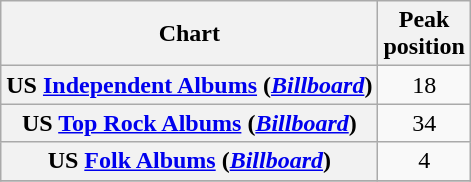<table class="wikitable plainrowheaders sortable" style="text-align:center;" border="1">
<tr>
<th scope="col">Chart</th>
<th scope="col">Peak<br>position</th>
</tr>
<tr>
<th scope="row">US <a href='#'>Independent Albums</a> (<em><a href='#'>Billboard</a></em>)</th>
<td>18</td>
</tr>
<tr>
<th scope="row">US <a href='#'>Top Rock Albums</a> (<em><a href='#'>Billboard</a></em>)</th>
<td>34</td>
</tr>
<tr>
<th scope="row">US <a href='#'>Folk Albums</a> (<em><a href='#'>Billboard</a></em>)</th>
<td>4</td>
</tr>
<tr>
</tr>
</table>
